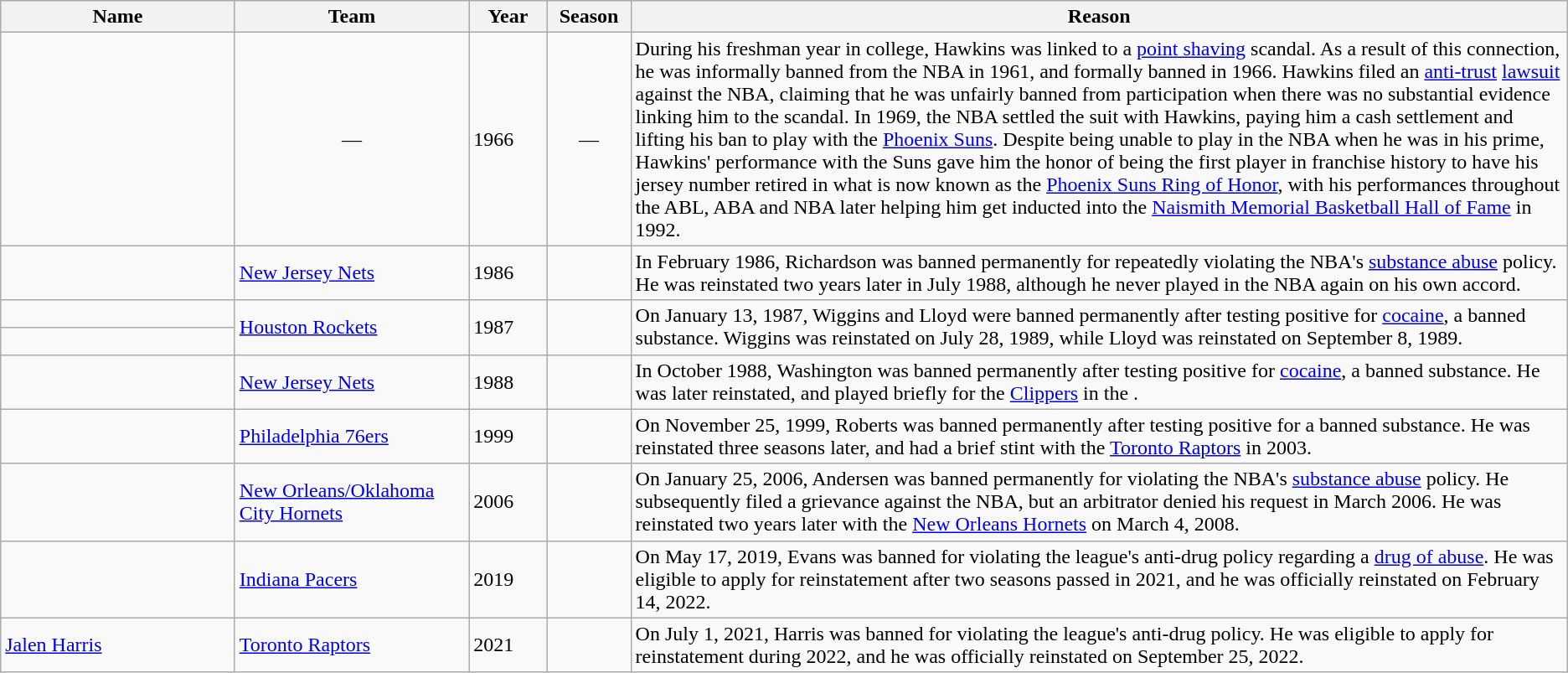<table class="wikitable sortable">
<tr>
<th width=12%>Name</th>
<th width=12%>Team</th>
<th width=4%>Year</th>
<th width=4%>Season</th>
<th width=48% class="unsortable">Reason</th>
</tr>
<tr>
<td></td>
<td align=center>—</td>
<td>1966</td>
<td align=center>—</td>
<td>During his freshman year in college, Hawkins was linked to a <a href='#'>point shaving</a> scandal. As a result of this connection, he was informally banned from the NBA in 1961, and formally banned in 1966. Hawkins filed an <a href='#'>anti-trust</a> <a href='#'>lawsuit</a> against the NBA, claiming that he was unfairly banned from participation when there was no substantial evidence linking him to the scandal. In 1969, the NBA settled the suit with Hawkins, paying him a cash settlement and lifting his ban to play with the <a href='#'>Phoenix Suns</a>. Despite being unable to play in the NBA when he was in his prime, Hawkins' performance with the Suns gave him the honor of being the first player in franchise history to have his jersey number retired in what is now known as the <a href='#'>Phoenix Suns Ring of Honor</a>, with his performances throughout the ABL, ABA and NBA later helping him get inducted into the <a href='#'>Naismith Memorial Basketball Hall of Fame</a> in 1992.</td>
</tr>
<tr>
<td></td>
<td><a href='#'>New Jersey Nets</a></td>
<td>1986</td>
<td></td>
<td>In February 1986, Richardson was banned permanently for repeatedly violating the NBA's <a href='#'>substance abuse</a> policy. He was reinstated two years later in July 1988, although he never played in the NBA again on his own accord.</td>
</tr>
<tr>
<td></td>
<td rowspan="2"><a href='#'>Houston Rockets</a></td>
<td rowspan="2">1987</td>
<td rowspan="2"></td>
<td rowspan=2>On January 13, 1987, Wiggins and Lloyd were banned permanently after testing positive for <a href='#'>cocaine</a>, a banned substance. Wiggins was reinstated on July 28, 1989, while Lloyd was reinstated on September 8, 1989.</td>
</tr>
<tr>
<td></td>
</tr>
<tr>
<td></td>
<td><a href='#'>New Jersey Nets</a></td>
<td>1988</td>
<td></td>
<td>In October 1988, Washington was banned permanently after testing positive for <a href='#'>cocaine</a>, a banned substance. He was later reinstated, and played briefly for the <a href='#'>Clippers</a> in the .</td>
</tr>
<tr>
<td></td>
<td><a href='#'>Philadelphia 76ers</a></td>
<td>1999</td>
<td></td>
<td>On November 25, 1999, Roberts was banned permanently after testing positive for a banned substance. He was reinstated three seasons later, and had a brief stint with the <a href='#'>Toronto Raptors</a> in 2003.</td>
</tr>
<tr>
<td></td>
<td><a href='#'>New Orleans/Oklahoma City Hornets</a></td>
<td>2006</td>
<td></td>
<td>On January 25, 2006, Andersen was banned permanently for violating the NBA's <a href='#'>substance abuse</a> policy. He subsequently filed a grievance against the NBA, but an arbitrator denied his request in March 2006. He was reinstated two years later with the <a href='#'>New Orleans Hornets</a> on March 4, 2008.</td>
</tr>
<tr>
<td></td>
<td><a href='#'>Indiana Pacers</a></td>
<td>2019</td>
<td></td>
<td>On May 17, 2019, Evans was banned for violating the league's anti-drug policy regarding a <a href='#'>drug of abuse</a>. He was eligible to apply for reinstatement after two seasons passed in 2021, and he was officially reinstated on February 14, 2022.</td>
</tr>
<tr>
<td><a href='#'>Jalen Harris</a></td>
<td><a href='#'>Toronto Raptors</a></td>
<td>2021</td>
<td></td>
<td>On July 1, 2021, Harris was banned for violating the league's anti-drug policy. He was eligible to apply for reinstatement during 2022, and he was officially reinstated on September 25, 2022.</td>
</tr>
</table>
